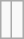<table class="wikitable">
<tr>
<td></td>
<td><br></td>
</tr>
</table>
